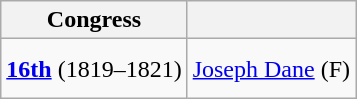<table class=wikitable style="text-align:center">
<tr>
<th>Congress</th>
<th></th>
</tr>
<tr style="height:2.5em">
<td><strong><a href='#'>16th</a></strong> (1819–1821)</td>
<td><a href='#'>Joseph Dane</a> (F)</td>
</tr>
</table>
